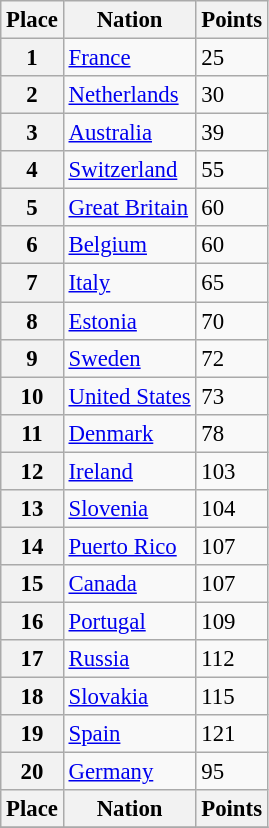<table class="wikitable" style="font-size: 95%">
<tr>
<th>Place</th>
<th>Nation</th>
<th>Points</th>
</tr>
<tr>
<th>1</th>
<td> <a href='#'>France</a></td>
<td>25</td>
</tr>
<tr>
<th>2</th>
<td> <a href='#'>Netherlands</a></td>
<td>30</td>
</tr>
<tr>
<th>3</th>
<td> <a href='#'>Australia</a></td>
<td>39</td>
</tr>
<tr>
<th>4</th>
<td> <a href='#'>Switzerland</a></td>
<td>55</td>
</tr>
<tr>
<th>5</th>
<td> <a href='#'>Great Britain</a></td>
<td>60</td>
</tr>
<tr>
<th>6</th>
<td> <a href='#'>Belgium</a></td>
<td>60</td>
</tr>
<tr>
<th>7</th>
<td> <a href='#'>Italy</a></td>
<td>65</td>
</tr>
<tr>
<th>8</th>
<td> <a href='#'>Estonia</a></td>
<td>70</td>
</tr>
<tr>
<th>9</th>
<td> <a href='#'>Sweden</a></td>
<td>72</td>
</tr>
<tr>
<th>10</th>
<td> <a href='#'>United States</a></td>
<td>73</td>
</tr>
<tr>
<th>11</th>
<td> <a href='#'>Denmark</a></td>
<td>78</td>
</tr>
<tr>
<th>12</th>
<td> <a href='#'>Ireland</a></td>
<td>103</td>
</tr>
<tr>
<th>13</th>
<td> <a href='#'>Slovenia</a></td>
<td>104</td>
</tr>
<tr>
<th>14</th>
<td> <a href='#'>Puerto Rico</a></td>
<td>107</td>
</tr>
<tr>
<th>15</th>
<td> <a href='#'>Canada</a></td>
<td>107</td>
</tr>
<tr>
<th>16</th>
<td> <a href='#'>Portugal</a></td>
<td>109</td>
</tr>
<tr>
<th>17</th>
<td> <a href='#'>Russia</a></td>
<td>112</td>
</tr>
<tr>
<th>18</th>
<td> <a href='#'>Slovakia</a></td>
<td>115</td>
</tr>
<tr>
<th>19</th>
<td> <a href='#'>Spain</a></td>
<td>121</td>
</tr>
<tr>
<th>20</th>
<td> <a href='#'>Germany</a></td>
<td>95</td>
</tr>
<tr>
<th>Place</th>
<th>Nation</th>
<th>Points</th>
</tr>
<tr>
</tr>
</table>
